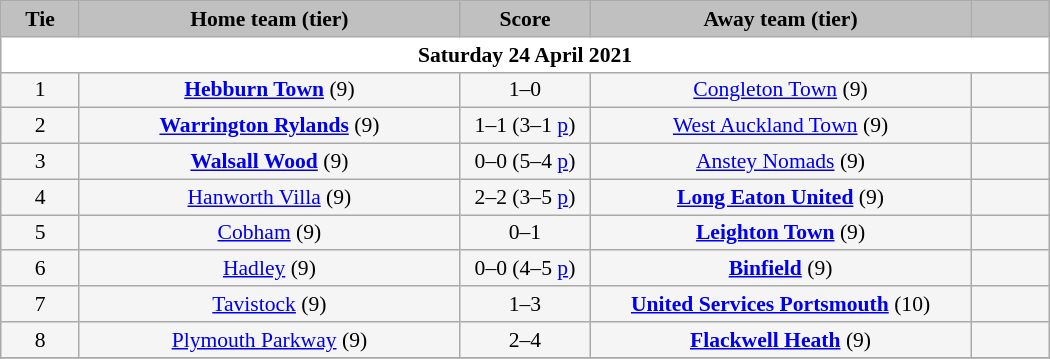<table class="wikitable" style="width: 700px; background:WhiteSmoke; text-align:center; font-size:90%">
<tr>
<td scope="col" style="width:  7.50%; background:silver;"><strong>Tie</strong></td>
<td scope="col" style="width: 36.25%; background:silver;"><strong>Home team (tier)</strong></td>
<td scope="col" style="width: 12.50%; background:silver;"><strong>Score</strong></td>
<td scope="col" style="width: 36.25%; background:silver;"><strong>Away team (tier)</strong></td>
<td scope="col" style="width:  7.50%; background:silver;"><strong></strong></td>
</tr>
<tr>
<td colspan="5" style= background:White><strong>Saturday 24 April 2021</strong></td>
</tr>
<tr>
<td>1</td>
<td><strong><a href='#'>Hebburn Town</a></strong> (9)</td>
<td>1–0</td>
<td><a href='#'>Congleton Town</a> (9)</td>
<td></td>
</tr>
<tr>
<td>2</td>
<td><strong><a href='#'>Warrington Rylands</a></strong> (9)</td>
<td>1–1 (3–1 <a href='#'>p</a>)</td>
<td><a href='#'>West Auckland Town</a> (9)</td>
<td></td>
</tr>
<tr>
<td>3</td>
<td><strong><a href='#'>Walsall Wood</a></strong> (9)</td>
<td>0–0 (5–4 <a href='#'>p</a>)</td>
<td><a href='#'>Anstey Nomads</a> (9)</td>
<td></td>
</tr>
<tr>
<td>4</td>
<td><a href='#'>Hanworth Villa</a> (9)</td>
<td>2–2 (3–5 <a href='#'>p</a>)</td>
<td><strong><a href='#'>Long Eaton United</a></strong> (9)</td>
<td></td>
</tr>
<tr>
<td>5</td>
<td><a href='#'>Cobham</a> (9)</td>
<td>0–1</td>
<td><strong><a href='#'>Leighton Town</a></strong> (9)</td>
<td></td>
</tr>
<tr>
<td>6</td>
<td><a href='#'>Hadley</a> (9)</td>
<td>0–0 (4–5 <a href='#'>p</a>)</td>
<td><strong><a href='#'>Binfield</a></strong> (9)</td>
<td></td>
</tr>
<tr>
<td>7</td>
<td><a href='#'>Tavistock</a> (9)</td>
<td>1–3</td>
<td><strong><a href='#'>United Services Portsmouth</a></strong> (10)</td>
<td></td>
</tr>
<tr>
<td>8</td>
<td><a href='#'>Plymouth Parkway</a> (9)</td>
<td>2–4</td>
<td><strong><a href='#'>Flackwell Heath</a></strong> (9)</td>
<td></td>
</tr>
<tr>
</tr>
</table>
